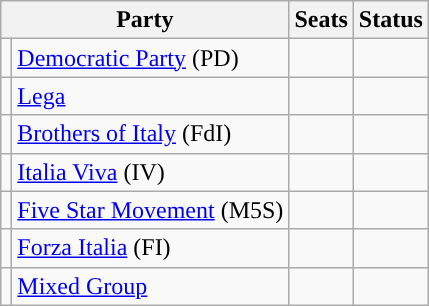<table class=wikitable>
<tr>
<th colspan=2>Party</th>
<th>Seats</th>
<th>Status</th>
</tr>
<tr>
<td style="color:inherit;background:"></td>
<td><a href='#'>Democratic Party</a> (PD)</td>
<td></td>
<td></td>
</tr>
<tr>
<td style="color:inherit;background:"></td>
<td><a href='#'>Lega</a></td>
<td></td>
<td></td>
</tr>
<tr>
<td style="color:inherit;background:"></td>
<td><a href='#'>Brothers of Italy</a> (FdI)</td>
<td></td>
<td></td>
</tr>
<tr>
<td style="color:inherit;background:"></td>
<td><a href='#'>Italia Viva</a> (IV)</td>
<td></td>
<td></td>
</tr>
<tr>
<td style="color:inherit;background:"></td>
<td><a href='#'>Five Star Movement</a> (M5S)</td>
<td></td>
<td></td>
</tr>
<tr>
<td style="color:inherit;background:"></td>
<td><a href='#'>Forza Italia</a> (FI)</td>
<td></td>
<td></td>
</tr>
<tr>
<td style="color:inherit;background:"></td>
<td><a href='#'>Mixed Group</a></td>
<td></td>
<td></td>
</tr>
</table>
